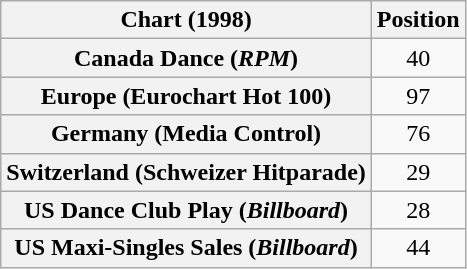<table class="wikitable sortable plainrowheaders" style="text-align:center">
<tr>
<th>Chart (1998)</th>
<th>Position</th>
</tr>
<tr>
<th scope="row">Canada Dance (<em>RPM</em>)</th>
<td>40</td>
</tr>
<tr>
<th scope="row">Europe (Eurochart Hot 100)</th>
<td>97</td>
</tr>
<tr>
<th scope="row">Germany (Media Control)</th>
<td>76</td>
</tr>
<tr>
<th scope="row">Switzerland (Schweizer Hitparade)</th>
<td>29</td>
</tr>
<tr>
<th scope="row">US Dance Club Play (<em>Billboard</em>)</th>
<td>28</td>
</tr>
<tr>
<th scope="row">US Maxi-Singles Sales (<em>Billboard</em>)</th>
<td>44</td>
</tr>
</table>
